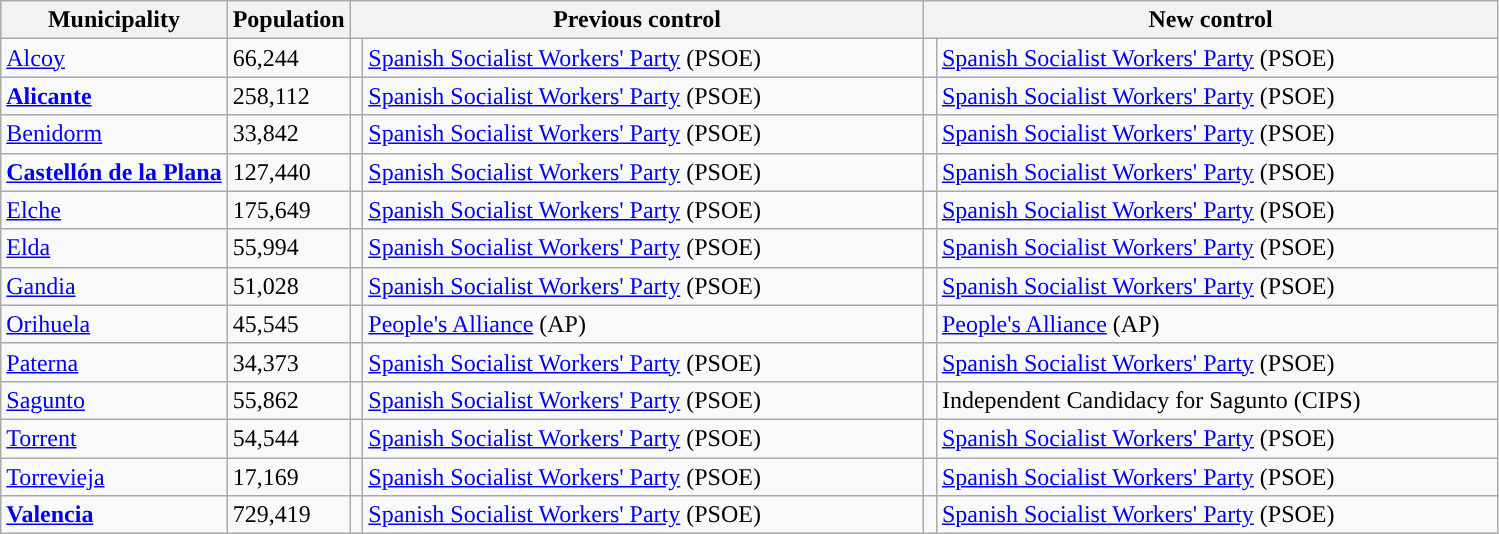<table class="wikitable sortable">
<tr>
<th>Municipality</th>
<th>Population</th>
<th colspan="2" style="width:375px;">Previous control</th>
<th colspan="2" style="width:375px;">New control</th>
</tr>
<tr>
<td><a href='#'>Alcoy</a></td>
<td>66,244</td>
<td width="1" style="color:inherit;background:"></td>
<td><a href='#'>Spanish Socialist Workers' Party</a> (PSOE)</td>
<td width="1" style="color:inherit;background:"></td>
<td><a href='#'>Spanish Socialist Workers' Party</a> (PSOE)</td>
</tr>
<tr>
<td><strong><a href='#'>Alicante</a></strong></td>
<td>258,112</td>
<td style="color:inherit;background:"></td>
<td><a href='#'>Spanish Socialist Workers' Party</a> (PSOE)</td>
<td style="color:inherit;background:"></td>
<td><a href='#'>Spanish Socialist Workers' Party</a> (PSOE)</td>
</tr>
<tr>
<td><a href='#'>Benidorm</a></td>
<td>33,842</td>
<td style="color:inherit;background:"></td>
<td><a href='#'>Spanish Socialist Workers' Party</a> (PSOE)</td>
<td style="color:inherit;background:"></td>
<td><a href='#'>Spanish Socialist Workers' Party</a> (PSOE)</td>
</tr>
<tr>
<td><strong><a href='#'>Castellón de la Plana</a></strong></td>
<td>127,440</td>
<td style="color:inherit;background:"></td>
<td><a href='#'>Spanish Socialist Workers' Party</a> (PSOE)</td>
<td style="color:inherit;background:"></td>
<td><a href='#'>Spanish Socialist Workers' Party</a> (PSOE)</td>
</tr>
<tr>
<td><a href='#'>Elche</a></td>
<td>175,649</td>
<td style="color:inherit;background:"></td>
<td><a href='#'>Spanish Socialist Workers' Party</a> (PSOE)</td>
<td style="color:inherit;background:"></td>
<td><a href='#'>Spanish Socialist Workers' Party</a> (PSOE)</td>
</tr>
<tr>
<td><a href='#'>Elda</a></td>
<td>55,994</td>
<td style="color:inherit;background:"></td>
<td><a href='#'>Spanish Socialist Workers' Party</a> (PSOE)</td>
<td style="color:inherit;background:"></td>
<td><a href='#'>Spanish Socialist Workers' Party</a> (PSOE)</td>
</tr>
<tr>
<td><a href='#'>Gandia</a></td>
<td>51,028</td>
<td style="color:inherit;background:"></td>
<td><a href='#'>Spanish Socialist Workers' Party</a> (PSOE)</td>
<td style="color:inherit;background:"></td>
<td><a href='#'>Spanish Socialist Workers' Party</a> (PSOE)</td>
</tr>
<tr>
<td><a href='#'>Orihuela</a></td>
<td>45,545</td>
<td style="color:inherit;background:"></td>
<td><a href='#'>People's Alliance</a> (AP)</td>
<td style="color:inherit;background:"></td>
<td><a href='#'>People's Alliance</a> (AP)</td>
</tr>
<tr>
<td><a href='#'>Paterna</a></td>
<td>34,373</td>
<td style="color:inherit;background:"></td>
<td><a href='#'>Spanish Socialist Workers' Party</a> (PSOE)</td>
<td style="color:inherit;background:"></td>
<td><a href='#'>Spanish Socialist Workers' Party</a> (PSOE)</td>
</tr>
<tr>
<td><a href='#'>Sagunto</a></td>
<td>55,862</td>
<td style="color:inherit;background:"></td>
<td><a href='#'>Spanish Socialist Workers' Party</a> (PSOE)</td>
<td style="color:inherit;background:"></td>
<td>Independent Candidacy for Sagunto (CIPS)</td>
</tr>
<tr>
<td><a href='#'>Torrent</a></td>
<td>54,544</td>
<td style="color:inherit;background:"></td>
<td><a href='#'>Spanish Socialist Workers' Party</a> (PSOE)</td>
<td style="color:inherit;background:"></td>
<td><a href='#'>Spanish Socialist Workers' Party</a> (PSOE)</td>
</tr>
<tr>
<td><a href='#'>Torrevieja</a></td>
<td>17,169</td>
<td style="color:inherit;background:"></td>
<td><a href='#'>Spanish Socialist Workers' Party</a> (PSOE)</td>
<td style="color:inherit;background:"></td>
<td><a href='#'>Spanish Socialist Workers' Party</a> (PSOE) </td>
</tr>
<tr>
<td><strong><a href='#'>Valencia</a></strong></td>
<td>729,419</td>
<td style="color:inherit;background:"></td>
<td><a href='#'>Spanish Socialist Workers' Party</a> (PSOE)</td>
<td style="color:inherit;background:"></td>
<td><a href='#'>Spanish Socialist Workers' Party</a> (PSOE)</td>
</tr>
</table>
